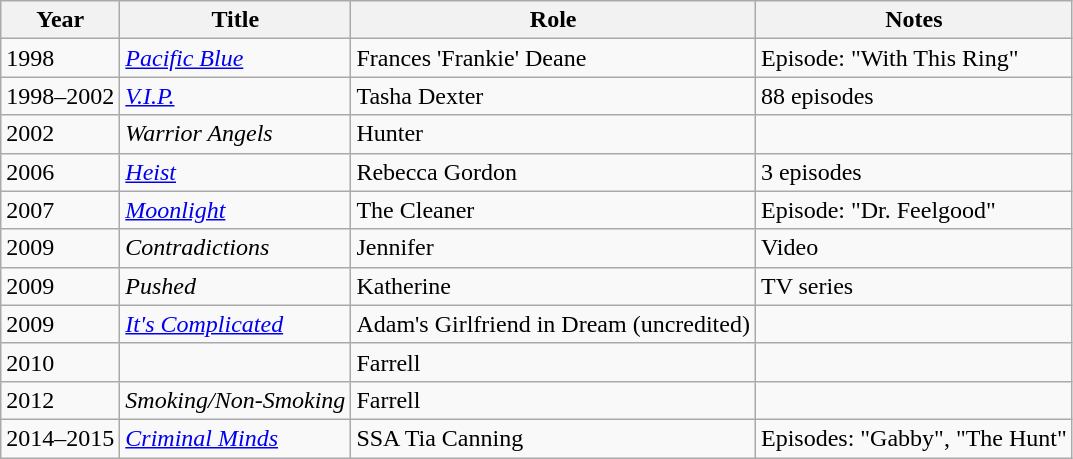<table class="wikitable sortable">
<tr>
<th>Year</th>
<th>Title</th>
<th>Role</th>
<th class="unsortable">Notes</th>
</tr>
<tr>
<td>1998</td>
<td><em><a href='#'>Pacific Blue</a></em></td>
<td>Frances 'Frankie' Deane</td>
<td>Episode: "With This Ring"</td>
</tr>
<tr>
<td>1998–2002</td>
<td><em><a href='#'>V.I.P.</a></em></td>
<td>Tasha Dexter</td>
<td>88 episodes</td>
</tr>
<tr>
<td>2002</td>
<td><em>Warrior Angels</em></td>
<td>Hunter</td>
</tr>
<tr>
<td>2006</td>
<td><em><a href='#'>Heist</a></em></td>
<td>Rebecca Gordon</td>
<td>3 episodes</td>
</tr>
<tr>
<td>2007</td>
<td><em><a href='#'>Moonlight</a></em></td>
<td>The Cleaner</td>
<td>Episode: "Dr. Feelgood"</td>
</tr>
<tr>
<td>2009</td>
<td><em>Contradictions</em></td>
<td>Jennifer</td>
<td>Video</td>
</tr>
<tr>
<td>2009</td>
<td><em>Pushed</em></td>
<td>Katherine</td>
<td>TV series</td>
</tr>
<tr>
<td>2009</td>
<td><em><a href='#'>It's Complicated</a></em></td>
<td>Adam's Girlfriend in Dream (uncredited)</td>
<td></td>
</tr>
<tr>
<td>2010</td>
<td><em></em></td>
<td>Farrell</td>
<td></td>
</tr>
<tr>
<td>2012</td>
<td><em>Smoking/Non-Smoking</em></td>
<td>Farrell</td>
<td></td>
</tr>
<tr>
<td>2014–2015</td>
<td><em><a href='#'>Criminal Minds</a></em></td>
<td>SSA Tia Canning</td>
<td>Episodes: "Gabby", "The Hunt"</td>
</tr>
</table>
